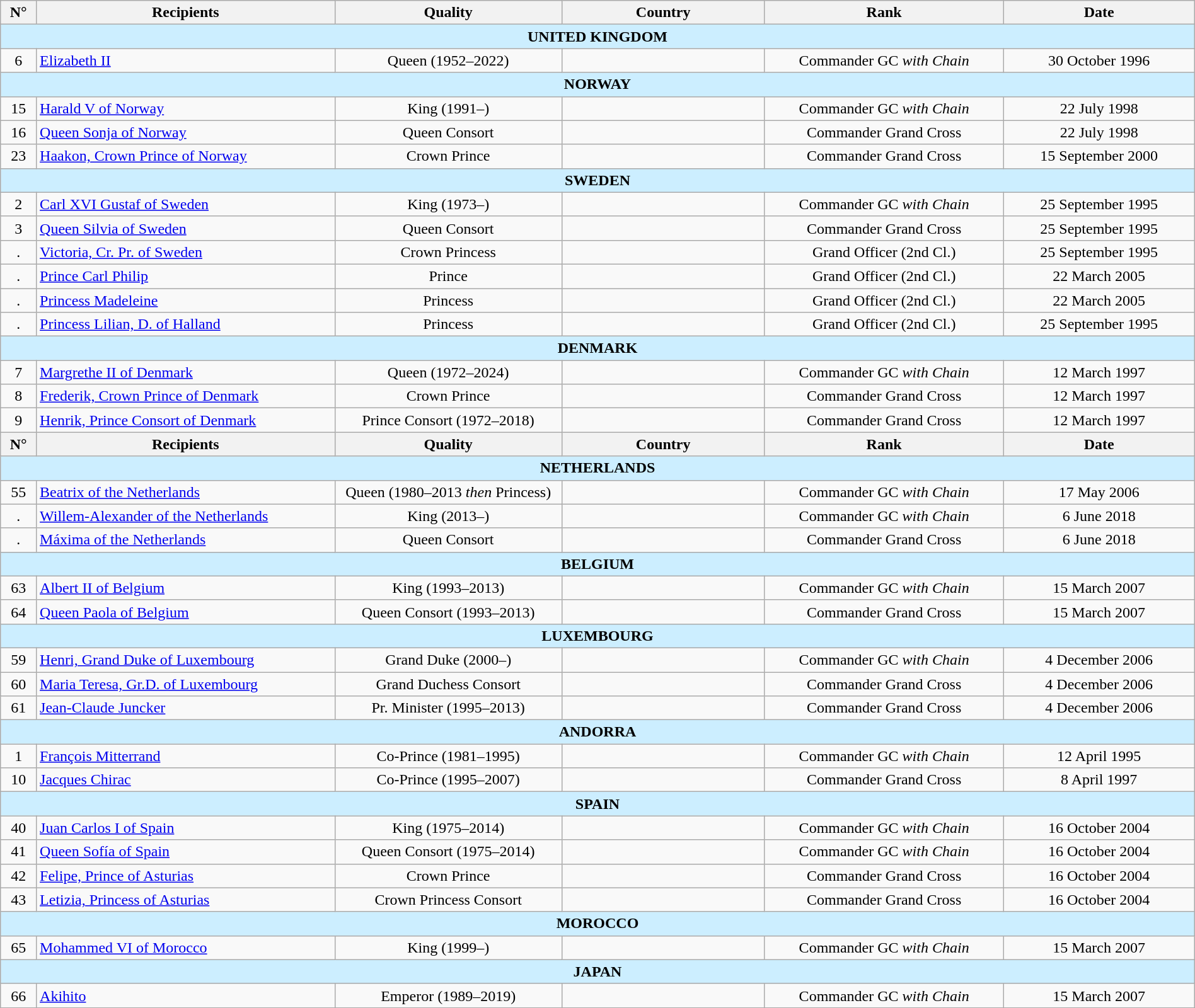<table style="margin: auto;" class=wikitable width=100%>
<tr>
<th width=3%>N°</th>
<th width=25%>Recipients</th>
<th width=19%>Quality</th>
<th width=17%>Country</th>
<th ! width=20%>Rank</th>
<th width=16%>Date</th>
</tr>
<tr>
<th colspan=6 style="background-color:#cceeff">UNITED KINGDOM</th>
</tr>
<tr>
<td align=center>6</td>
<td><a href='#'>Elizabeth II</a></td>
<td align=center>Queen (1952–2022)</td>
<td align=left>  </td>
<td align=center>Commander GC <em>with Chain</em></td>
<td align=center>30 October 1996</td>
</tr>
<tr>
<th colspan=6 style="background-color:#cceeff">NORWAY</th>
</tr>
<tr>
<td align=center>15</td>
<td><a href='#'>Harald V of Norway</a></td>
<td align=center>King (1991–)</td>
<td align=left>  </td>
<td align=center>Commander GC <em>with Chain</em></td>
<td align=center>22 July 1998</td>
</tr>
<tr>
<td align=center>16</td>
<td><a href='#'>Queen Sonja of Norway</a></td>
<td align=center>Queen Consort</td>
<td align=left>  </td>
<td align=center>Commander Grand Cross</td>
<td align=center>22 July 1998</td>
</tr>
<tr>
<td align=center>23</td>
<td><a href='#'>Haakon, Crown Prince of Norway</a></td>
<td align=center>Crown Prince</td>
<td align=left>  </td>
<td align=center>Commander Grand Cross</td>
<td align=center>15 September 2000</td>
</tr>
<tr>
<th colspan=6 style="background-color:#cceeff">SWEDEN</th>
</tr>
<tr>
<td align=center>2</td>
<td><a href='#'>Carl XVI Gustaf of Sweden</a></td>
<td align=center>King (1973–)</td>
<td align=left>  </td>
<td align=center>Commander GC <em>with Chain</em></td>
<td align=center>25 September 1995</td>
</tr>
<tr>
<td align=center>3</td>
<td><a href='#'>Queen Silvia of Sweden</a></td>
<td align=center>Queen Consort</td>
<td align=left>  </td>
<td align=center>Commander Grand Cross</td>
<td align=center>25 September 1995</td>
</tr>
<tr>
<td align=center>.</td>
<td><a href='#'>Victoria, Cr. Pr. of Sweden</a></td>
<td align=center>Crown Princess</td>
<td align=left>  </td>
<td align=center>Grand Officer (2nd Cl.)</td>
<td align=center>25 September 1995</td>
</tr>
<tr>
<td align=center>.</td>
<td><a href='#'>Prince Carl Philip</a></td>
<td align=center>Prince</td>
<td align=left>  </td>
<td align=center>Grand Officer (2nd Cl.)</td>
<td align=center>22 March 2005</td>
</tr>
<tr>
<td align=center>.</td>
<td><a href='#'>Princess Madeleine</a></td>
<td align=center>Princess</td>
<td align=left>  </td>
<td align=center>Grand Officer (2nd Cl.)</td>
<td align=center>22 March 2005</td>
</tr>
<tr>
<td align=center>.</td>
<td><a href='#'>Princess Lilian, D. of Halland</a></td>
<td align=center>Princess</td>
<td align=left>  </td>
<td align=center>Grand Officer (2nd Cl.)</td>
<td align=center>25 September 1995</td>
</tr>
<tr>
<th colspan=6 style="background-color:#cceeff">DENMARK</th>
</tr>
<tr>
<td align=center>7</td>
<td><a href='#'>Margrethe II of Denmark</a></td>
<td align=center>Queen (1972–2024)</td>
<td align=left>  </td>
<td align=center>Commander GC <em>with Chain</em></td>
<td align=center>12 March 1997</td>
</tr>
<tr>
<td align=center>8</td>
<td><a href='#'>Frederik, Crown Prince of Denmark</a></td>
<td align=center>Crown Prince</td>
<td align=left>  </td>
<td align=center>Commander Grand Cross</td>
<td align=center>12 March 1997</td>
</tr>
<tr>
<td align=center>9</td>
<td><a href='#'>Henrik, Prince Consort of Denmark</a></td>
<td align=center>Prince Consort (1972–2018)</td>
<td align=left>  </td>
<td align=center>Commander Grand Cross</td>
<td align=center>12 March 1997</td>
</tr>
<tr>
<th>N°</th>
<th>Recipients</th>
<th>Quality</th>
<th>Country</th>
<th>Rank</th>
<th>Date</th>
</tr>
<tr>
<th colspan=6 style="background-color:#cceeff">NETHERLANDS</th>
</tr>
<tr>
<td align=center>55</td>
<td><a href='#'>Beatrix of the Netherlands</a></td>
<td align=center>Queen (1980–2013 <em>then</em> Princess)</td>
<td align=left>  </td>
<td align=center>Commander GC <em>with Chain</em></td>
<td align=center>17 May 2006</td>
</tr>
<tr>
<td align=center>.</td>
<td><a href='#'>Willem-Alexander of the Netherlands</a></td>
<td align=center>King (2013–)</td>
<td align=left>  </td>
<td align=center>Commander GC <em>with Chain</em></td>
<td align=center>6 June 2018</td>
</tr>
<tr>
<td align=center>.</td>
<td><a href='#'>Máxima of the Netherlands</a></td>
<td align=center>Queen Consort</td>
<td align=left>  </td>
<td align=center>Commander Grand Cross</td>
<td align=center>6 June 2018</td>
</tr>
<tr>
<th colspan=6 style="background-color:#cceeff">BELGIUM</th>
</tr>
<tr>
<td align=center>63</td>
<td><a href='#'>Albert II of Belgium</a></td>
<td align=center>King (1993–2013)</td>
<td align=left>  </td>
<td align=center>Commander GC <em>with Chain</em></td>
<td align=center>15 March 2007</td>
</tr>
<tr>
<td align=center>64</td>
<td><a href='#'>Queen Paola of Belgium</a></td>
<td align=center>Queen Consort (1993–2013)</td>
<td align=left>  </td>
<td align=center>Commander Grand Cross</td>
<td align=center>15 March 2007</td>
</tr>
<tr>
<th colspan=6 style="background-color:#cceeff">LUXEMBOURG</th>
</tr>
<tr>
<td align=center>59</td>
<td><a href='#'>Henri, Grand Duke of Luxembourg</a></td>
<td align=center>Grand Duke (2000–)</td>
<td align=left>  </td>
<td align=center>Commander GC <em>with Chain</em></td>
<td align=center>4 December 2006</td>
</tr>
<tr>
<td align=center>60</td>
<td><a href='#'>Maria Teresa, Gr.D. of Luxembourg</a></td>
<td align=center>Grand Duchess Consort</td>
<td align=left>  </td>
<td align=center>Commander Grand Cross</td>
<td align=center>4 December 2006</td>
</tr>
<tr>
<td align=center>61</td>
<td><a href='#'>Jean-Claude Juncker</a></td>
<td align=center>Pr. Minister (1995–2013)</td>
<td align=left>  </td>
<td align=center>Commander Grand Cross</td>
<td align=center>4 December 2006</td>
</tr>
<tr>
<th colspan=6 style="background-color:#cceeff">ANDORRA</th>
</tr>
<tr>
<td align=center>1</td>
<td><a href='#'>François Mitterrand</a></td>
<td align=center>Co-Prince (1981–1995)</td>
<td align=left>  </td>
<td align=center>Commander GC <em>with Chain</em></td>
<td align=center>12 April 1995</td>
</tr>
<tr>
<td align=center>10</td>
<td><a href='#'>Jacques Chirac</a></td>
<td align=center>Co-Prince (1995–2007)</td>
<td align=left>  </td>
<td align=center>Commander Grand Cross</td>
<td align=center>8 April 1997</td>
</tr>
<tr>
<th colspan=6 style="background-color:#cceeff">SPAIN</th>
</tr>
<tr>
<td align=center>40</td>
<td><a href='#'>Juan Carlos I of Spain</a></td>
<td align=center>King (1975–2014)</td>
<td align=left>  </td>
<td align=center>Commander GC <em>with Chain</em></td>
<td align=center>16 October 2004</td>
</tr>
<tr>
<td align=center>41</td>
<td><a href='#'>Queen Sofía of Spain</a></td>
<td align=center>Queen Consort (1975–2014)</td>
<td align=left>  </td>
<td align=center>Commander GC <em>with Chain</em></td>
<td align=center>16 October 2004</td>
</tr>
<tr>
<td align=center>42</td>
<td><a href='#'>Felipe, Prince of Asturias</a></td>
<td align=center>Crown Prince</td>
<td align=left>  </td>
<td align=center>Commander Grand Cross</td>
<td align=center>16 October 2004</td>
</tr>
<tr>
<td align=center>43</td>
<td><a href='#'>Letizia, Princess of Asturias</a></td>
<td align=center>Crown Princess Consort</td>
<td align=left>  </td>
<td align=center>Commander Grand Cross</td>
<td align=center>16 October 2004</td>
</tr>
<tr>
<th colspan=6 style="background-color:#cceeff">MOROCCO</th>
</tr>
<tr>
<td align=center>65</td>
<td><a href='#'>Mohammed VI of Morocco</a></td>
<td align=center>King (1999–)</td>
<td align=left>  </td>
<td align=center>Commander GC <em>with Chain</em></td>
<td align=center>15 March 2007</td>
</tr>
<tr>
<th colspan=6 style="background-color:#cceeff">JAPAN</th>
</tr>
<tr>
<td align=center>66</td>
<td><a href='#'>Akihito</a></td>
<td align=center>Emperor (1989–2019)</td>
<td align=left>  </td>
<td align=center>Commander GC <em>with Chain</em></td>
<td align=center>15 March 2007</td>
</tr>
<tr>
</tr>
</table>
